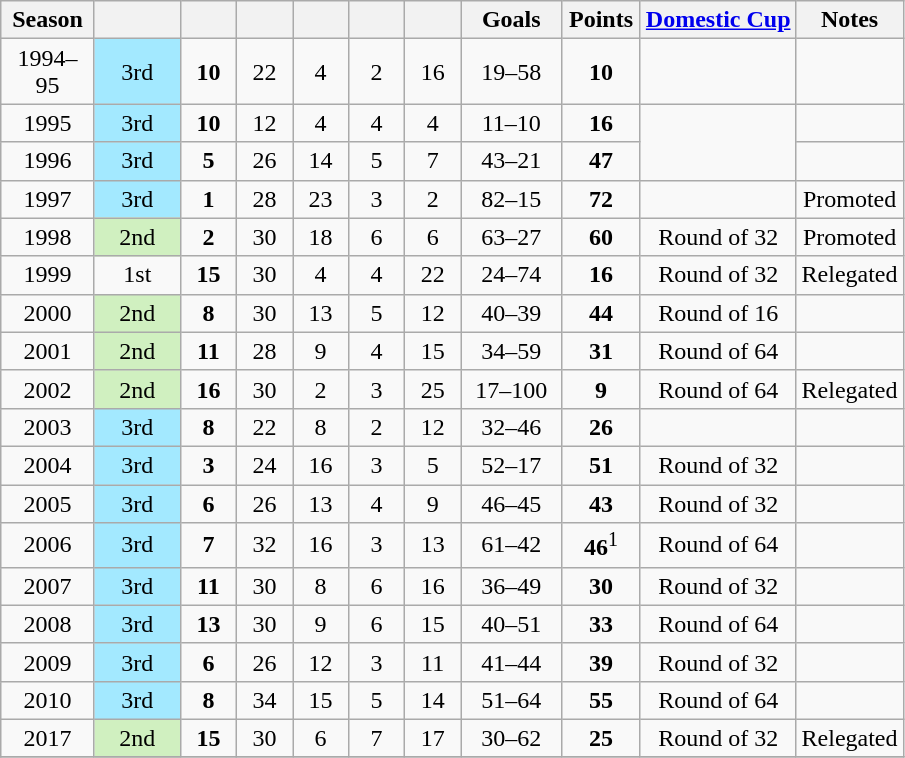<table class="wikitable" style="text-align: center;">
<tr>
<th width=55>Season</th>
<th width=50></th>
<th width=30></th>
<th width=30></th>
<th width=30></th>
<th width=30></th>
<th width=30></th>
<th width=60>Goals</th>
<th width=45>Points</th>
<th><a href='#'>Domestic Cup</a></th>
<th>Notes</th>
</tr>
<tr>
<td>1994–95</td>
<td style="background:#A3E9FF">3rd</td>
<td><strong>10</strong></td>
<td>22</td>
<td>4</td>
<td>2</td>
<td>16</td>
<td>19–58</td>
<td><strong>10</strong></td>
<td></td>
<td></td>
</tr>
<tr>
<td>1995</td>
<td style="background:#A3E9FF">3rd</td>
<td><strong>10</strong></td>
<td>12</td>
<td>4</td>
<td>4</td>
<td>4</td>
<td>11–10</td>
<td><strong>16</strong></td>
<td rowspan="2"></td>
<td></td>
</tr>
<tr>
<td>1996</td>
<td style="background:#A3E9FF">3rd</td>
<td><strong>5</strong></td>
<td>26</td>
<td>14</td>
<td>5</td>
<td>7</td>
<td>43–21</td>
<td><strong>47</strong></td>
<td></td>
</tr>
<tr>
<td>1997</td>
<td style="background:#A3E9FF">3rd</td>
<td><strong>1</strong></td>
<td>28</td>
<td>23</td>
<td>3</td>
<td>2</td>
<td>82–15</td>
<td><strong>72</strong></td>
<td></td>
<td>Promoted</td>
</tr>
<tr>
<td>1998</td>
<td style="background:#D0F0C0">2nd</td>
<td><strong>2</strong></td>
<td>30</td>
<td>18</td>
<td>6</td>
<td>6</td>
<td>63–27</td>
<td><strong>60</strong></td>
<td>Round of 32</td>
<td>Promoted</td>
</tr>
<tr>
<td>1999</td>
<td>1st</td>
<td><strong>15</strong></td>
<td>30</td>
<td>4</td>
<td>4</td>
<td>22</td>
<td>24–74</td>
<td><strong>16</strong></td>
<td>Round of 32</td>
<td>Relegated</td>
</tr>
<tr>
<td>2000</td>
<td style="background:#D0F0C0">2nd</td>
<td><strong>8</strong></td>
<td>30</td>
<td>13</td>
<td>5</td>
<td>12</td>
<td>40–39</td>
<td><strong>44</strong></td>
<td>Round of 16</td>
<td></td>
</tr>
<tr>
<td>2001</td>
<td style="background:#D0F0C0">2nd</td>
<td><strong>11</strong></td>
<td>28</td>
<td>9</td>
<td>4</td>
<td>15</td>
<td>34–59</td>
<td><strong>31</strong></td>
<td>Round of 64</td>
<td></td>
</tr>
<tr>
<td>2002</td>
<td style="background:#D0F0C0">2nd</td>
<td><strong>16</strong></td>
<td>30</td>
<td>2</td>
<td>3</td>
<td>25</td>
<td>17–100</td>
<td><strong>9</strong></td>
<td>Round of 64</td>
<td>Relegated</td>
</tr>
<tr>
<td>2003</td>
<td style="background:#A3E9FF">3rd</td>
<td><strong>8</strong></td>
<td>22</td>
<td>8</td>
<td>2</td>
<td>12</td>
<td>32–46</td>
<td><strong>26</strong></td>
<td></td>
<td></td>
</tr>
<tr>
<td>2004</td>
<td style="background:#A3E9FF">3rd</td>
<td><strong>3</strong></td>
<td>24</td>
<td>16</td>
<td>3</td>
<td>5</td>
<td>52–17</td>
<td><strong>51</strong></td>
<td>Round of 32</td>
<td></td>
</tr>
<tr>
<td>2005</td>
<td style="background:#A3E9FF">3rd</td>
<td><strong>6</strong></td>
<td>26</td>
<td>13</td>
<td>4</td>
<td>9</td>
<td>46–45</td>
<td><strong>43</strong></td>
<td>Round of 32</td>
<td></td>
</tr>
<tr>
<td>2006</td>
<td style="background:#A3E9FF">3rd</td>
<td><strong>7</strong></td>
<td>32</td>
<td>16</td>
<td>3</td>
<td>13</td>
<td>61–42</td>
<td><strong>46</strong><sup>1</sup></td>
<td>Round of 64</td>
<td></td>
</tr>
<tr>
<td>2007</td>
<td style="background:#A3E9FF">3rd</td>
<td><strong>11</strong></td>
<td>30</td>
<td>8</td>
<td>6</td>
<td>16</td>
<td>36–49</td>
<td><strong>30</strong></td>
<td>Round of 32</td>
<td></td>
</tr>
<tr>
<td>2008</td>
<td style="background:#A3E9FF">3rd</td>
<td><strong>13</strong></td>
<td>30</td>
<td>9</td>
<td>6</td>
<td>15</td>
<td>40–51</td>
<td><strong>33</strong></td>
<td>Round of 64</td>
<td></td>
</tr>
<tr>
<td>2009</td>
<td style="background:#A3E9FF">3rd</td>
<td><strong>6</strong></td>
<td>26</td>
<td>12</td>
<td>3</td>
<td>11</td>
<td>41–44</td>
<td><strong>39</strong></td>
<td>Round of 32</td>
<td></td>
</tr>
<tr>
<td>2010</td>
<td style="background:#A3E9FF">3rd</td>
<td><strong>8</strong></td>
<td>34</td>
<td>15</td>
<td>5</td>
<td>14</td>
<td>51–64</td>
<td><strong>55</strong></td>
<td>Round of 64</td>
<td></td>
</tr>
<tr>
<td>2017</td>
<td style="background:#D0F0C0">2nd</td>
<td><strong>15</strong></td>
<td>30</td>
<td>6</td>
<td>7</td>
<td>17</td>
<td>30–62</td>
<td><strong>25</strong></td>
<td>Round of 32</td>
<td>Relegated</td>
</tr>
<tr>
</tr>
</table>
